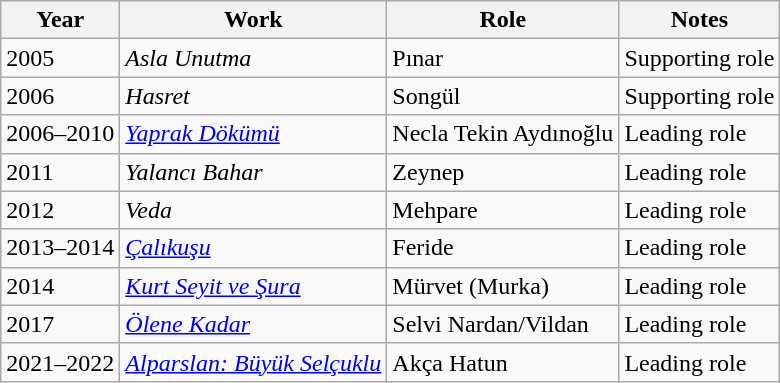<table class="wikitable sortable">
<tr>
<th>Year</th>
<th>Work</th>
<th>Role</th>
<th>Notes</th>
</tr>
<tr>
<td>2005</td>
<td><em>Asla Unutma</em></td>
<td>Pınar</td>
<td>Supporting role</td>
</tr>
<tr>
<td>2006</td>
<td><em>Hasret</em></td>
<td>Songül</td>
<td>Supporting role</td>
</tr>
<tr>
<td>2006–2010</td>
<td><em><a href='#'>Yaprak Dökümü</a></em></td>
<td>Necla Tekin Aydınoğlu</td>
<td>Leading role</td>
</tr>
<tr>
<td>2011</td>
<td><em>Yalancı Bahar</em></td>
<td>Zeynep</td>
<td>Leading role</td>
</tr>
<tr>
<td>2012</td>
<td><em>Veda</em></td>
<td>Mehpare</td>
<td>Leading role</td>
</tr>
<tr>
<td>2013–2014</td>
<td><em><a href='#'>Çalıkuşu</a></em></td>
<td>Feride</td>
<td>Leading role</td>
</tr>
<tr>
<td>2014</td>
<td><em><a href='#'>Kurt Seyit ve Şura</a></em></td>
<td>Mürvet (Murka)</td>
<td>Leading role</td>
</tr>
<tr>
<td>2017</td>
<td><em><a href='#'>Ölene Kadar</a></em></td>
<td>Selvi Nardan/Vildan</td>
<td>Leading role</td>
</tr>
<tr>
<td>2021–2022</td>
<td><em><a href='#'>Alparslan: Büyük Selçuklu</a></em></td>
<td>Akça Hatun</td>
<td>Leading role</td>
</tr>
</table>
